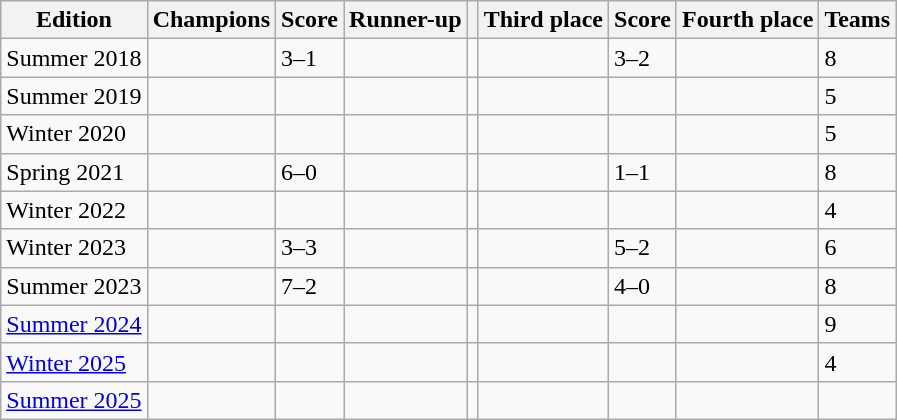<table class="wikitable">
<tr>
<th>Edition</th>
<th>Champions</th>
<th>Score</th>
<th>Runner-up</th>
<th></th>
<th>Third place</th>
<th>Score</th>
<th>Fourth place</th>
<th>Teams</th>
</tr>
<tr>
<td>Summer 2018</td>
<td></td>
<td>3–1</td>
<td></td>
<td></td>
<td></td>
<td>3–2</td>
<td></td>
<td>8</td>
</tr>
<tr>
<td>Summer 2019</td>
<td></td>
<td></td>
<td></td>
<td></td>
<td></td>
<td></td>
<td></td>
<td>5</td>
</tr>
<tr>
<td>Winter 2020</td>
<td></td>
<td></td>
<td></td>
<td></td>
<td></td>
<td></td>
<td></td>
<td>5</td>
</tr>
<tr>
<td>Spring 2021</td>
<td></td>
<td>6–0</td>
<td></td>
<td></td>
<td></td>
<td>1–1</td>
<td></td>
<td>8</td>
</tr>
<tr>
<td>Winter 2022</td>
<td></td>
<td></td>
<td></td>
<td></td>
<td></td>
<td></td>
<td></td>
<td>4</td>
</tr>
<tr>
<td>Winter 2023</td>
<td></td>
<td>3–3</td>
<td></td>
<td></td>
<td></td>
<td>5–2</td>
<td></td>
<td>6</td>
</tr>
<tr>
<td>Summer 2023</td>
<td></td>
<td>7–2</td>
<td></td>
<td></td>
<td></td>
<td>4–0</td>
<td></td>
<td>8</td>
</tr>
<tr>
<td><a href='#'>Summer 2024</a></td>
<td></td>
<td></td>
<td></td>
<td></td>
<td></td>
<td></td>
<td></td>
<td>9</td>
</tr>
<tr>
<td><a href='#'>Winter 2025</a></td>
<td></td>
<td></td>
<td></td>
<td></td>
<td></td>
<td></td>
<td></td>
<td>4</td>
</tr>
<tr>
<td><a href='#'>Summer 2025</a></td>
<td></td>
<td></td>
<td></td>
<td></td>
<td></td>
<td></td>
<td></td>
<td></td>
</tr>
</table>
